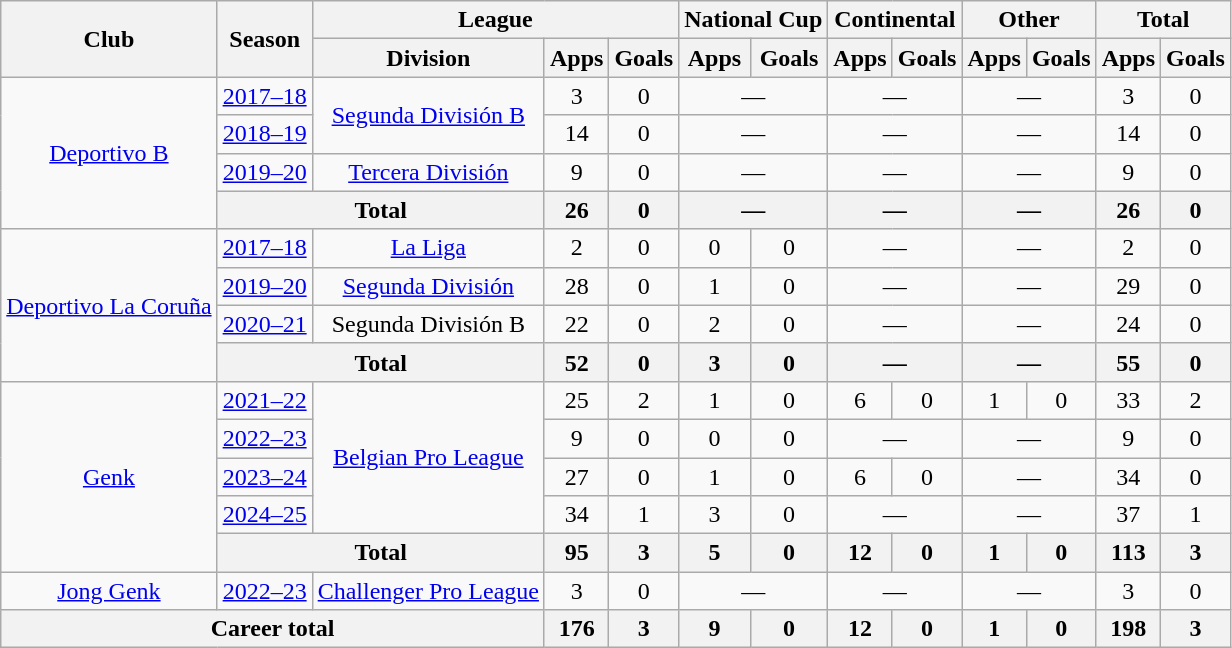<table class="wikitable" style="text-align:center">
<tr>
<th rowspan="2">Club</th>
<th rowspan="2">Season</th>
<th colspan="3">League</th>
<th colspan="2">National Cup</th>
<th colspan="2">Continental</th>
<th colspan="2">Other</th>
<th colspan="2">Total</th>
</tr>
<tr>
<th>Division</th>
<th>Apps</th>
<th>Goals</th>
<th>Apps</th>
<th>Goals</th>
<th>Apps</th>
<th>Goals</th>
<th>Apps</th>
<th>Goals</th>
<th>Apps</th>
<th>Goals</th>
</tr>
<tr>
<td rowspan="4"><a href='#'>Deportivo B</a></td>
<td><a href='#'>2017–18</a></td>
<td rowspan="2"><a href='#'>Segunda División B</a></td>
<td>3</td>
<td>0</td>
<td colspan="2">—</td>
<td colspan="2">—</td>
<td colspan="2">—</td>
<td>3</td>
<td>0</td>
</tr>
<tr>
<td><a href='#'>2018–19</a></td>
<td>14</td>
<td>0</td>
<td colspan="2">—</td>
<td colspan="2">—</td>
<td colspan="2">—</td>
<td>14</td>
<td>0</td>
</tr>
<tr>
<td><a href='#'>2019–20</a></td>
<td><a href='#'>Tercera División</a></td>
<td>9</td>
<td>0</td>
<td colspan="2">—</td>
<td colspan="2">—</td>
<td colspan="2">—</td>
<td>9</td>
<td>0</td>
</tr>
<tr>
<th colspan="2">Total</th>
<th>26</th>
<th>0</th>
<th colspan="2">—</th>
<th colspan="2">—</th>
<th colspan="2">—</th>
<th>26</th>
<th>0</th>
</tr>
<tr>
<td rowspan="4"><a href='#'>Deportivo La Coruña</a></td>
<td><a href='#'>2017–18</a></td>
<td><a href='#'>La Liga</a></td>
<td>2</td>
<td>0</td>
<td>0</td>
<td>0</td>
<td colspan="2">—</td>
<td colspan="2">—</td>
<td>2</td>
<td>0</td>
</tr>
<tr>
<td><a href='#'>2019–20</a></td>
<td><a href='#'>Segunda División</a></td>
<td>28</td>
<td>0</td>
<td>1</td>
<td>0</td>
<td colspan="2">—</td>
<td colspan="2">—</td>
<td>29</td>
<td>0</td>
</tr>
<tr>
<td><a href='#'>2020–21</a></td>
<td>Segunda División B</td>
<td>22</td>
<td>0</td>
<td>2</td>
<td>0</td>
<td colspan="2">—</td>
<td colspan="2">—</td>
<td>24</td>
<td>0</td>
</tr>
<tr>
<th colspan="2">Total</th>
<th>52</th>
<th>0</th>
<th>3</th>
<th>0</th>
<th colspan="2">—</th>
<th colspan="2">—</th>
<th>55</th>
<th>0</th>
</tr>
<tr>
<td rowspan="5"><a href='#'>Genk</a></td>
<td><a href='#'>2021–22</a></td>
<td rowspan="4"><a href='#'>Belgian Pro League</a></td>
<td>25</td>
<td>2</td>
<td>1</td>
<td>0</td>
<td>6</td>
<td>0</td>
<td>1</td>
<td>0</td>
<td>33</td>
<td>2</td>
</tr>
<tr>
<td><a href='#'>2022–23</a></td>
<td>9</td>
<td>0</td>
<td>0</td>
<td>0</td>
<td colspan="2">—</td>
<td colspan="2">—</td>
<td>9</td>
<td>0</td>
</tr>
<tr>
<td><a href='#'>2023–24</a></td>
<td>27</td>
<td>0</td>
<td>1</td>
<td>0</td>
<td>6</td>
<td>0</td>
<td colspan="2">—</td>
<td>34</td>
<td>0</td>
</tr>
<tr>
<td><a href='#'>2024–25</a></td>
<td>34</td>
<td>1</td>
<td>3</td>
<td>0</td>
<td colspan="2">—</td>
<td colspan="2">—</td>
<td>37</td>
<td>1</td>
</tr>
<tr>
<th colspan="2">Total</th>
<th>95</th>
<th>3</th>
<th>5</th>
<th>0</th>
<th>12</th>
<th>0</th>
<th>1</th>
<th>0</th>
<th>113</th>
<th>3</th>
</tr>
<tr>
<td><a href='#'>Jong Genk</a></td>
<td><a href='#'>2022–23</a></td>
<td><a href='#'>Challenger Pro League</a></td>
<td>3</td>
<td>0</td>
<td colspan="2">—</td>
<td colspan="2">—</td>
<td colspan="2">—</td>
<td>3</td>
<td>0</td>
</tr>
<tr>
<th colspan="3">Career total</th>
<th>176</th>
<th>3</th>
<th>9</th>
<th>0</th>
<th>12</th>
<th>0</th>
<th>1</th>
<th>0</th>
<th>198</th>
<th>3</th>
</tr>
</table>
